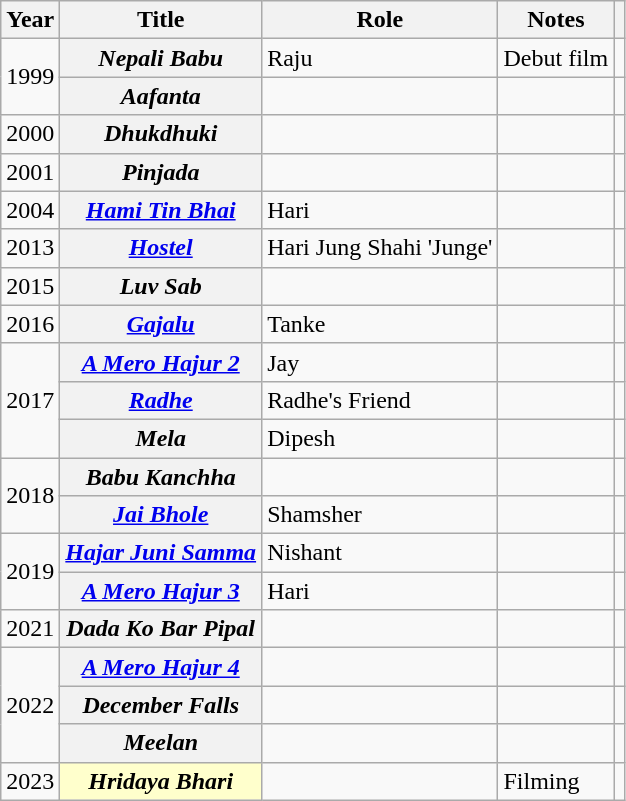<table class="wikitable plainrowheaders sortable" style="margin-right: 0;">
<tr>
<th scope="col">Year</th>
<th scope="col">Title</th>
<th scope="col">Role</th>
<th scope="col" class="unsortable">Notes</th>
<th scope="col" class="unsortable"></th>
</tr>
<tr>
<td rowspan="2">1999</td>
<th scope="row" align="left"><em>Nepali Babu</em></th>
<td>Raju</td>
<td>Debut film</td>
<td></td>
</tr>
<tr>
<th scope="row" align="left"><em>Aafanta</em></th>
<td></td>
<td></td>
<td></td>
</tr>
<tr>
<td>2000</td>
<th scope="row" align="left"><em>Dhukdhuki</em></th>
<td></td>
<td></td>
<td></td>
</tr>
<tr>
<td>2001</td>
<th scope="row" align="left"><em>Pinjada</em></th>
<td></td>
<td></td>
<td></td>
</tr>
<tr>
<td>2004</td>
<th scope="row" align="left"><em><a href='#'>Hami Tin Bhai</a></em></th>
<td>Hari</td>
<td></td>
<td></td>
</tr>
<tr>
<td>2013</td>
<th scope="row" align="left"><a href='#'><em>Hostel</em></a></th>
<td>Hari Jung Shahi 'Junge'</td>
<td></td>
<td></td>
</tr>
<tr>
<td>2015</td>
<th scope="row" align="left"><em>Luv Sab</em></th>
<td></td>
<td></td>
<td></td>
</tr>
<tr>
<td>2016</td>
<th scope="row" align="left"><em><a href='#'>Gajalu</a></em></th>
<td>Tanke</td>
<td></td>
<td></td>
</tr>
<tr>
<td rowspan="3">2017</td>
<th scope="row" align="left"><em><a href='#'>A Mero Hajur 2</a></em></th>
<td>Jay</td>
<td></td>
<td></td>
</tr>
<tr>
<th scope="row" align="left"><a href='#'><em>Radhe</em></a></th>
<td>Radhe's Friend</td>
<td></td>
<td></td>
</tr>
<tr>
<th scope="row" align="left"><em>Mela</em></th>
<td>Dipesh</td>
<td></td>
<td></td>
</tr>
<tr>
<td rowspan="2">2018</td>
<th scope="row" align="left"><em>Babu Kanchha</em></th>
<td></td>
<td></td>
<td></td>
</tr>
<tr>
<th scope="row" align="left"><em><a href='#'>Jai Bhole</a></em></th>
<td>Shamsher</td>
<td></td>
<td></td>
</tr>
<tr>
<td rowspan="2">2019</td>
<th scope="row" align="left"><em><a href='#'>Hajar Juni Samma</a></em></th>
<td>Nishant</td>
<td></td>
<td></td>
</tr>
<tr>
<th scope="row" align="left"><em><a href='#'>A Mero Hajur 3</a></em></th>
<td>Hari</td>
<td></td>
<td></td>
</tr>
<tr>
<td>2021</td>
<th scope="row" align="left"><em>Dada Ko Bar Pipal</em></th>
<td></td>
<td></td>
<td></td>
</tr>
<tr>
<td rowspan="3">2022</td>
<th scope="row" align="left"><em><a href='#'>A Mero Hajur 4</a></em></th>
<td></td>
<td></td>
<td></td>
</tr>
<tr>
<th scope="row" align="left"><em>December Falls</em></th>
<td></td>
<td></td>
<td></td>
</tr>
<tr>
<th scope="row" align="left"><em>Meelan</em></th>
<td></td>
<td></td>
<td></td>
</tr>
<tr>
<td>2023</td>
<th scope="row" align="left" style="background:#ffc;"><em>Hridaya Bhari</em> </th>
<td></td>
<td>Filming</td>
<td></td>
</tr>
</table>
